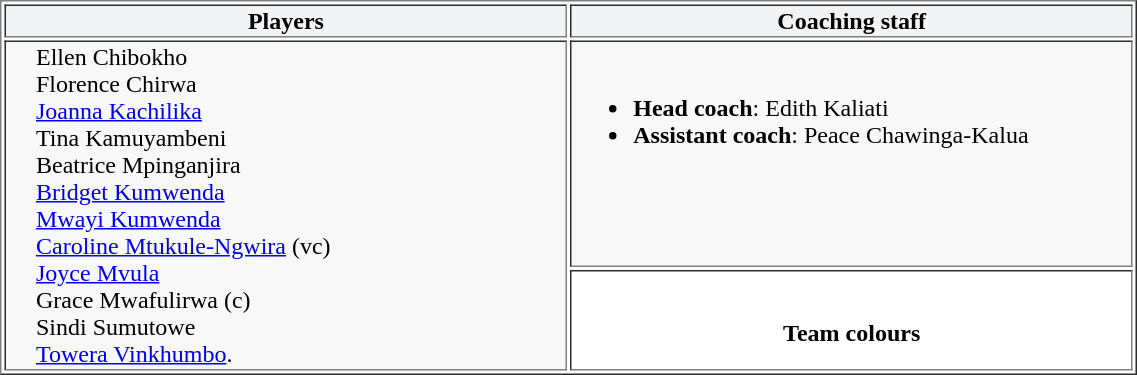<table width=60% border=1>
<tr align=center bgcolor=#F2F3F4>
<td width=30%><strong>Players</strong></td>
<td width=30%><strong>Coaching staff</strong></td>
</tr>
<tr valign=top>
<td rowspan=2 style=padding-left:20px bgcolor=#F8F8F8>Ellen Chibokho<br>Florence Chirwa<br><a href='#'>Joanna Kachilika</a><br>Tina Kamuyambeni<br>Beatrice Mpinganjira<br><a href='#'>Bridget Kumwenda</a><br><a href='#'>Mwayi Kumwenda</a><br><a href='#'>Caroline Mtukule-Ngwira</a> (vc)<br><a href='#'>Joyce Mvula</a><br>Grace Mwafulirwa (c)<br>Sindi Sumutowe<br><a href='#'>Towera Vinkhumbo</a>.</td>
<td bgcolor=#F8F8F8><br><ul><li><strong>Head coach</strong>: Edith Kaliati</li><li><strong>Assistant coach</strong>: Peace Chawinga-Kalua</li></ul></td>
</tr>
<tr>
<td valign=center><br><table align=center cellspacing=0 cellpadding=0>
<tr>
<td bgcolor=brown></td>
</tr>
<tr>
<td bgcolor=darkgreen></td>
</tr>
<tr>
<td align=center><strong>Team colours</strong></td>
</tr>
</table>
</td>
</tr>
</table>
